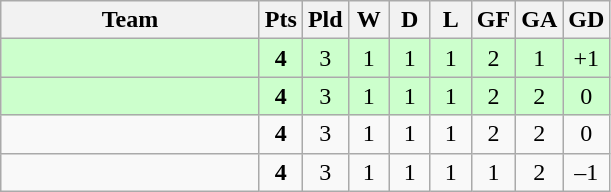<table class=wikitable style="text-align:center">
<tr>
<th width=165>Team</th>
<th width=20>Pts</th>
<th width=20>Pld</th>
<th width=20>W</th>
<th width=20>D</th>
<th width=20>L</th>
<th width=20>GF</th>
<th width=20>GA</th>
<th width=20>GD</th>
</tr>
<tr align=center style="background:#ccffcc;">
<td style="text-align:left;"></td>
<td><strong>4</strong></td>
<td>3</td>
<td>1</td>
<td>1</td>
<td>1</td>
<td>2</td>
<td>1</td>
<td>+1</td>
</tr>
<tr align=center style="background:#ccffcc;">
<td style="text-align:left;"></td>
<td><strong>4</strong></td>
<td>3</td>
<td>1</td>
<td>1</td>
<td>1</td>
<td>2</td>
<td>2</td>
<td>0</td>
</tr>
<tr align=center>
<td style="text-align:left;"></td>
<td><strong>4</strong></td>
<td>3</td>
<td>1</td>
<td>1</td>
<td>1</td>
<td>2</td>
<td>2</td>
<td>0</td>
</tr>
<tr align=center>
<td style="text-align:left;"></td>
<td><strong>4</strong></td>
<td>3</td>
<td>1</td>
<td>1</td>
<td>1</td>
<td>1</td>
<td>2</td>
<td>–1</td>
</tr>
</table>
